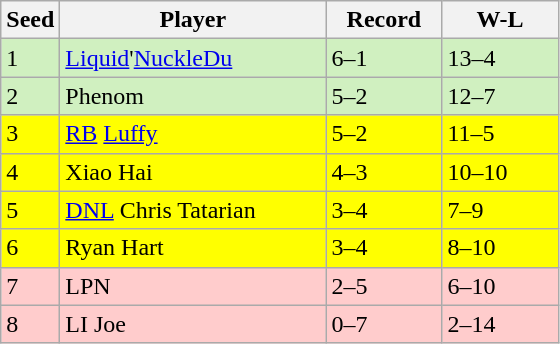<table class="wikitable sortable" style=font-size:100%>
<tr>
<th width=30px>Seed</th>
<th width=170px>Player</th>
<th width=70px>Record</th>
<th width=70px>W-L</th>
</tr>
<tr style="background: #D0F0C0;">
<td>1</td>
<td><a href='#'>Liquid</a>'<a href='#'>NuckleDu</a></td>
<td>6–1</td>
<td>13–4</td>
</tr>
<tr style="background: #D0F0C0;">
<td>2</td>
<td> Phenom</td>
<td>5–2</td>
<td>12–7</td>
</tr>
<tr style="background: #FFFF00;">
<td>3</td>
<td><a href='#'>RB</a> <a href='#'>Luffy</a></td>
<td>5–2</td>
<td>11–5</td>
</tr>
<tr style="background: #FFFF00;">
<td>4</td>
<td> Xiao Hai</td>
<td>4–3</td>
<td>10–10</td>
</tr>
<tr style="background: #FFFF00;">
<td>5</td>
<td><a href='#'>DNL</a> Chris Tatarian</td>
<td>3–4</td>
<td>7–9</td>
</tr>
<tr style="background: #FFFF00;">
<td>6</td>
<td>Ryan Hart</td>
<td>3–4</td>
<td>8–10</td>
</tr>
<tr style="background: #FFCCCC;">
<td>7</td>
<td> LPN</td>
<td>2–5</td>
<td>6–10</td>
</tr>
<tr style="background: #FFCCCC;">
<td>8</td>
<td>LI Joe</td>
<td>0–7</td>
<td>2–14</td>
</tr>
</table>
